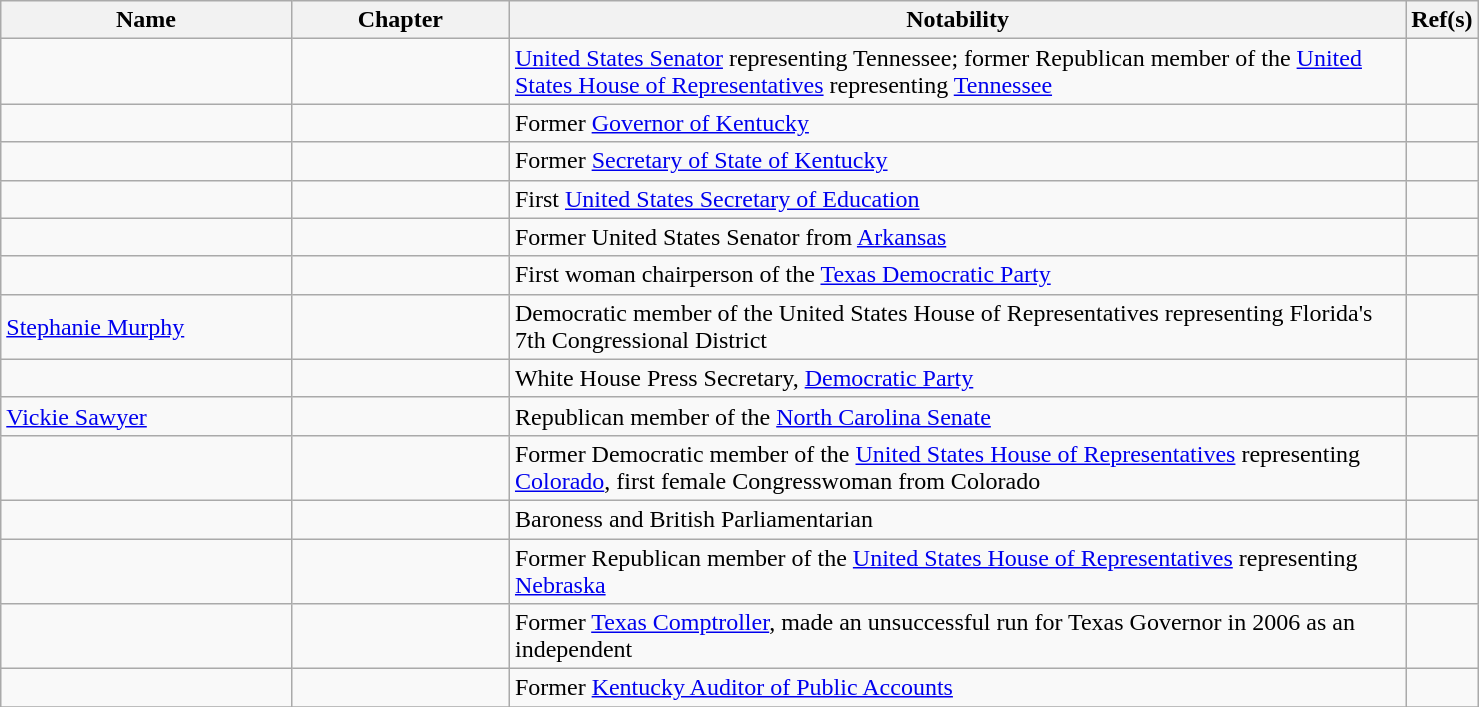<table class="wikitable sortable" style="width:78%;">
<tr valign="top">
<th style="width:20%;">Name</th>
<th style="width:15%;">Chapter</th>
<th style="width:62%;" class="unsortable">Notability</th>
<th style="width:3%;" class="unsortable">Ref(s)</th>
</tr>
<tr valign="top">
<td></td>
<td></td>
<td><a href='#'>United States Senator</a> representing Tennessee; former Republican member of the <a href='#'>United States House of Representatives</a> representing <a href='#'>Tennessee</a></td>
<td></td>
</tr>
<tr>
<td></td>
<td></td>
<td>Former <a href='#'>Governor of Kentucky</a></td>
<td></td>
</tr>
<tr>
<td></td>
<td></td>
<td>Former <a href='#'>Secretary of State of Kentucky</a></td>
<td></td>
</tr>
<tr>
<td></td>
<td></td>
<td>First <a href='#'>United States Secretary of Education</a></td>
<td></td>
</tr>
<tr>
<td></td>
<td></td>
<td>Former United States Senator from <a href='#'>Arkansas</a></td>
<td></td>
</tr>
<tr>
<td></td>
<td></td>
<td>First woman chairperson of the <a href='#'>Texas Democratic Party</a></td>
<td></td>
</tr>
<tr>
<td><a href='#'>Stephanie Murphy</a></td>
<td></td>
<td>Democratic member of the United States House of Representatives representing Florida's 7th Congressional District</td>
<td></td>
</tr>
<tr>
<td></td>
<td></td>
<td>White House Press Secretary, <a href='#'>Democratic Party</a></td>
<td></td>
</tr>
<tr>
<td><a href='#'>Vickie Sawyer</a></td>
<td></td>
<td>Republican member of the <a href='#'>North Carolina Senate</a></td>
<td></td>
</tr>
<tr>
<td></td>
<td></td>
<td>Former Democratic member of the <a href='#'>United States House of Representatives</a> representing <a href='#'>Colorado</a>, first female Congresswoman from Colorado</td>
<td></td>
</tr>
<tr>
<td></td>
<td></td>
<td>Baroness and British Parliamentarian</td>
<td></td>
</tr>
<tr>
<td></td>
<td></td>
<td>Former Republican member of the <a href='#'>United States House of Representatives</a> representing <a href='#'>Nebraska</a></td>
<td></td>
</tr>
<tr>
<td></td>
<td></td>
<td>Former <a href='#'>Texas Comptroller</a>, made an unsuccessful run for Texas Governor in 2006 as an independent</td>
<td></td>
</tr>
<tr>
<td></td>
<td></td>
<td>Former <a href='#'>Kentucky Auditor of Public Accounts</a></td>
<td></td>
</tr>
<tr>
</tr>
</table>
